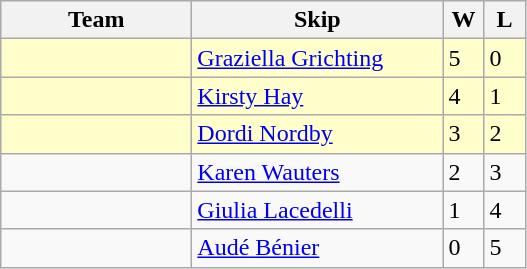<table class="wikitable">
<tr>
<th width="120">Team</th>
<th width="160">Skip</th>
<th width="20">W</th>
<th width="20">L</th>
</tr>
<tr bgcolor="#ffffcc">
<td></td>
<td><a href='#'>Graziella Grichting</a></td>
<td>5</td>
<td>0</td>
</tr>
<tr bgcolor="#ffffcc">
<td></td>
<td><a href='#'>Kirsty Hay</a></td>
<td>4</td>
<td>1</td>
</tr>
<tr bgcolor="#ffffcc">
<td></td>
<td><a href='#'>Dordi Nordby</a></td>
<td>3</td>
<td>2</td>
</tr>
<tr>
<td></td>
<td><a href='#'>Karen Wauters</a></td>
<td>2</td>
<td>3</td>
</tr>
<tr>
<td></td>
<td><a href='#'>Giulia Lacedelli</a></td>
<td>1</td>
<td>4</td>
</tr>
<tr>
<td></td>
<td><a href='#'>Audé Bénier</a></td>
<td>0</td>
<td>5</td>
</tr>
</table>
